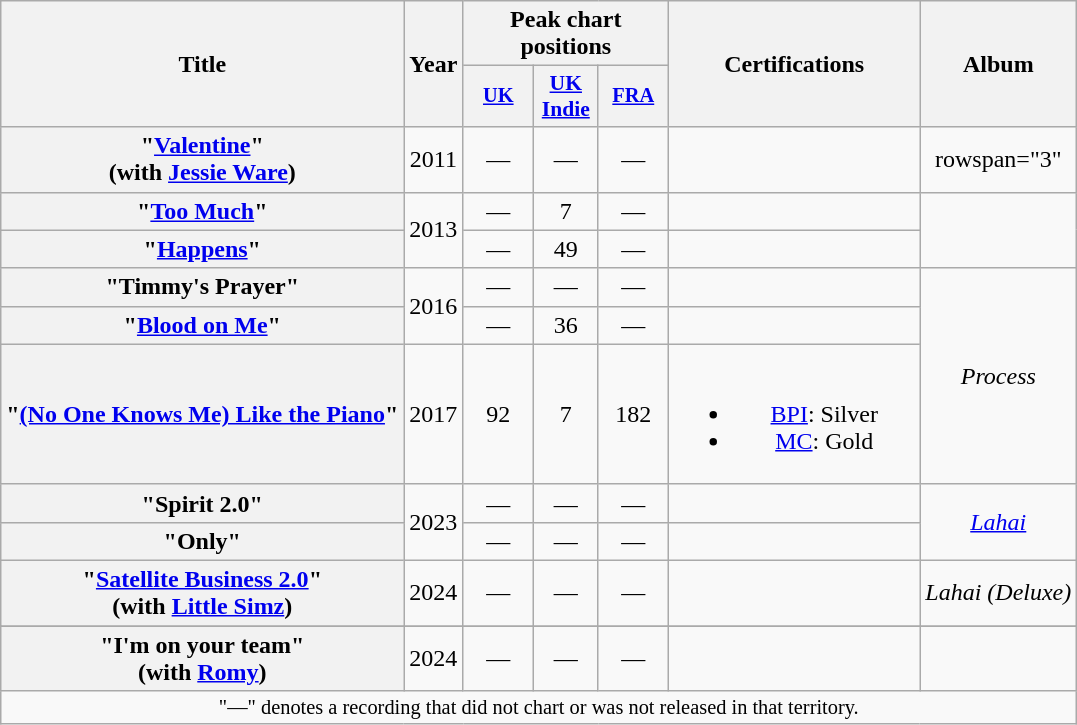<table class="wikitable plainrowheaders" style="text-align:center;">
<tr>
<th rowspan="2" scope="col">Title</th>
<th rowspan="2" scope="col">Year</th>
<th colspan="3" scope="col">Peak chart positions</th>
<th rowspan="2" scope="col" style="width:10em;">Certifications</th>
<th rowspan="2" scope="col">Album</th>
</tr>
<tr>
<th scope="col" style="width:3em;font-size:85%;"><a href='#'>UK</a><br></th>
<th scope="col" style="width:2.5em;font-size:90%;"><a href='#'>UK<br>Indie</a><br></th>
<th scope="col" style="width:3em;font-size:85%;"><a href='#'>FRA</a><br></th>
</tr>
<tr>
<th scope="row">"<a href='#'>Valentine</a>"<br><span>(with <a href='#'>Jessie Ware</a>)</span></th>
<td>2011</td>
<td>—</td>
<td>—</td>
<td>—</td>
<td></td>
<td>rowspan="3" </td>
</tr>
<tr>
<th scope="row">"<a href='#'>Too Much</a>"</th>
<td rowspan="2">2013</td>
<td>—</td>
<td>7</td>
<td>—</td>
<td></td>
</tr>
<tr>
<th scope="row">"<a href='#'>Happens</a>"</th>
<td>—</td>
<td>49</td>
<td>—</td>
<td></td>
</tr>
<tr>
<th scope="row">"Timmy's Prayer"</th>
<td rowspan="2">2016</td>
<td>—</td>
<td>—</td>
<td>—</td>
<td></td>
<td rowspan="3"><em>Process</em></td>
</tr>
<tr>
<th scope="row">"<a href='#'>Blood on Me</a>"</th>
<td>—</td>
<td>36</td>
<td>—</td>
<td></td>
</tr>
<tr>
<th scope="row">"<a href='#'>(No One Knows Me) Like the Piano</a>"</th>
<td>2017</td>
<td>92</td>
<td>7</td>
<td>182</td>
<td><br><ul><li><a href='#'>BPI</a>: Silver</li><li><a href='#'>MC</a>: Gold</li></ul></td>
</tr>
<tr>
<th scope="row">"Spirit 2.0"</th>
<td rowspan="2">2023</td>
<td>—</td>
<td>—</td>
<td>—</td>
<td></td>
<td rowspan="2"><em><a href='#'>Lahai</a></em></td>
</tr>
<tr>
<th scope="row">"Only"</th>
<td>—</td>
<td>—</td>
<td>—</td>
<td><br></td>
</tr>
<tr>
<th scope="row">"<a href='#'>Satellite Business 2.0</a>"<br><span>(with <a href='#'>Little Simz</a>)</span></th>
<td>2024</td>
<td>—</td>
<td>—</td>
<td>—</td>
<td></td>
<td><em>Lahai (Deluxe)</em><br></td>
</tr>
<tr>
</tr>
<tr>
<th scope="row">"I'm on your team"<br><span>(with <a href='#'>Romy</a>)</span></th>
<td>2024</td>
<td>—</td>
<td>—</td>
<td>—</td>
<td></td>
<td><em></em><br></td>
</tr>
<tr>
<td colspan="16" style="font-size:85%">"—" denotes a recording that did not chart or was not released in that territory.</td>
</tr>
</table>
